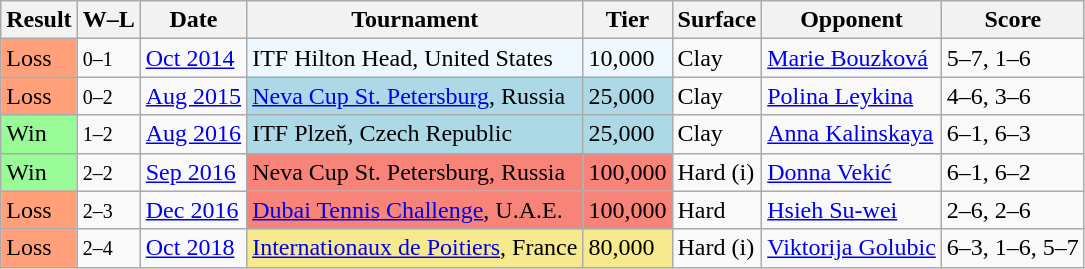<table class="sortable wikitable">
<tr>
<th>Result</th>
<th class="unsortable">W–L</th>
<th>Date</th>
<th>Tournament</th>
<th>Tier</th>
<th>Surface</th>
<th>Opponent</th>
<th class="unsortable">Score</th>
</tr>
<tr>
<td style="background:#ffa07a;">Loss</td>
<td><small>0–1</small></td>
<td><a href='#'>Oct 2014</a></td>
<td style="background:#f0f8ff;">ITF Hilton Head, United States</td>
<td style="background:#f0f8ff;">10,000</td>
<td>Clay</td>
<td> <a href='#'>Marie Bouzková</a></td>
<td>5–7, 1–6</td>
</tr>
<tr>
<td style="background:#ffa07a;">Loss</td>
<td><small>0–2</small></td>
<td><a href='#'>Aug 2015</a></td>
<td style="background:lightblue;"><a href='#'>Neva Cup St. Petersburg</a>, Russia</td>
<td style="background:lightblue;">25,000</td>
<td>Clay</td>
<td> <a href='#'>Polina Leykina</a></td>
<td>4–6, 3–6</td>
</tr>
<tr>
<td style="background:#98fb98;">Win</td>
<td><small>1–2</small></td>
<td><a href='#'>Aug 2016</a></td>
<td style="background:lightblue;">ITF Plzeň, Czech Republic</td>
<td style="background:lightblue;">25,000</td>
<td>Clay</td>
<td> <a href='#'>Anna Kalinskaya</a></td>
<td>6–1, 6–3</td>
</tr>
<tr>
<td style="background:#98fb98;">Win</td>
<td><small>2–2</small></td>
<td><a href='#'>Sep 2016</a></td>
<td style="background:#f88379;">Neva Cup St. Petersburg, Russia</td>
<td style="background:#f88379;">100,000</td>
<td>Hard (i)</td>
<td> <a href='#'>Donna Vekić</a></td>
<td>6–1, 6–2</td>
</tr>
<tr>
<td style="background:#ffa07a;">Loss</td>
<td><small>2–3</small></td>
<td><a href='#'>Dec 2016</a></td>
<td style="background:#f88379;"><a href='#'>Dubai Tennis Challenge</a>, U.A.E.</td>
<td style="background:#f88379;">100,000</td>
<td>Hard</td>
<td> <a href='#'>Hsieh Su-wei</a></td>
<td>2–6, 2–6</td>
</tr>
<tr>
<td style="background:#ffa07a;">Loss</td>
<td><small>2–4</small></td>
<td><a href='#'>Oct 2018</a></td>
<td style="background:#f7e98e;"><a href='#'>Internationaux de Poitiers</a>, France</td>
<td style="background:#f7e98e;">80,000</td>
<td>Hard (i)</td>
<td> <a href='#'>Viktorija Golubic</a></td>
<td>6–3, 1–6, 5–7</td>
</tr>
</table>
